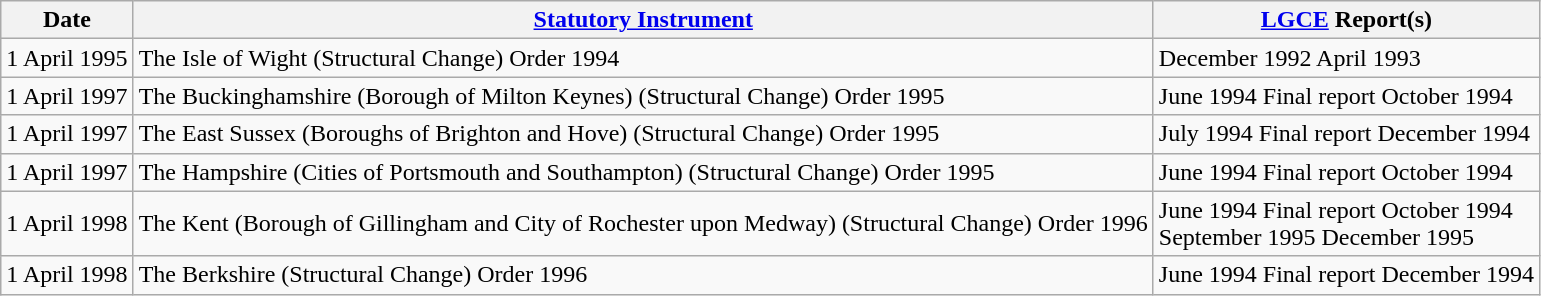<table class="wikitable sortable">
<tr>
<th>Date</th>
<th><a href='#'>Statutory Instrument</a></th>
<th><a href='#'>LGCE</a> Report(s)</th>
</tr>
<tr>
<td>1 April 1995</td>
<td>The Isle of Wight (Structural Change) Order 1994</td>
<td> December 1992  April 1993</td>
</tr>
<tr>
<td>1 April 1997</td>
<td>The Buckinghamshire (Borough of Milton Keynes) (Structural Change) Order 1995</td>
<td> June 1994 Final report October 1994</td>
</tr>
<tr>
<td>1 April 1997</td>
<td>The East Sussex (Boroughs of Brighton and Hove) (Structural Change) Order 1995</td>
<td> July 1994 Final report December 1994</td>
</tr>
<tr>
<td>1 April 1997</td>
<td>The Hampshire (Cities of Portsmouth and Southampton) (Structural Change) Order 1995</td>
<td> June 1994 Final report October 1994</td>
</tr>
<tr>
<td>1 April 1998</td>
<td>The Kent (Borough of Gillingham and City of Rochester upon Medway) (Structural Change) Order 1996</td>
<td> June 1994 Final report October 1994<br> September 1995  December 1995</td>
</tr>
<tr>
<td>1 April 1998</td>
<td>The Berkshire (Structural Change) Order 1996</td>
<td> June 1994 Final report December 1994</td>
</tr>
</table>
